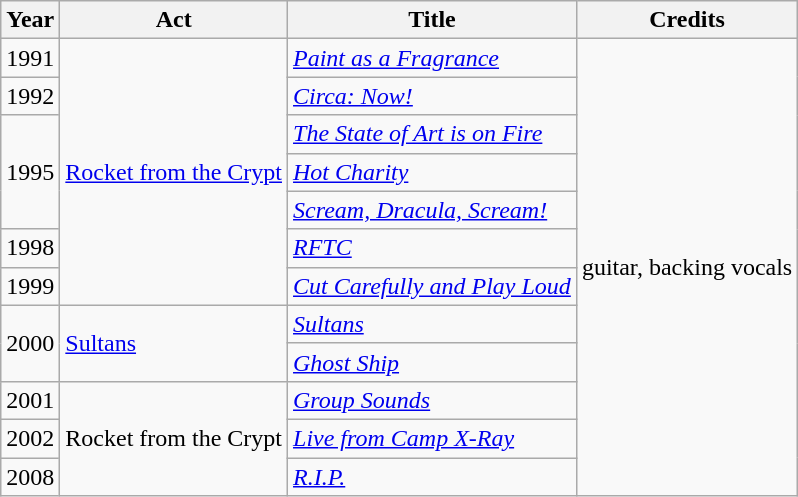<table class="wikitable">
<tr>
<th>Year</th>
<th>Act</th>
<th>Title</th>
<th>Credits</th>
</tr>
<tr>
<td>1991</td>
<td rowspan="7"><a href='#'>Rocket from the Crypt</a></td>
<td><em><a href='#'>Paint as a Fragrance</a></em></td>
<td rowspan="12">guitar, backing vocals</td>
</tr>
<tr>
<td>1992</td>
<td><em><a href='#'>Circa: Now!</a></em></td>
</tr>
<tr>
<td rowspan="3">1995</td>
<td><em><a href='#'>The State of Art is on Fire</a></em></td>
</tr>
<tr>
<td><em><a href='#'>Hot Charity</a></em></td>
</tr>
<tr>
<td><em><a href='#'>Scream, Dracula, Scream!</a></em></td>
</tr>
<tr>
<td>1998</td>
<td><em><a href='#'>RFTC</a></em></td>
</tr>
<tr>
<td>1999</td>
<td><em><a href='#'>Cut Carefully and Play Loud</a></em></td>
</tr>
<tr>
<td rowspan="2">2000</td>
<td rowspan="2"><a href='#'>Sultans</a></td>
<td><em><a href='#'>Sultans</a></em></td>
</tr>
<tr>
<td><em><a href='#'>Ghost Ship</a></em></td>
</tr>
<tr>
<td>2001</td>
<td rowspan="3">Rocket from the Crypt</td>
<td><em><a href='#'>Group Sounds</a></em></td>
</tr>
<tr>
<td>2002</td>
<td><em><a href='#'>Live from Camp X-Ray</a></em></td>
</tr>
<tr>
<td>2008</td>
<td><em><a href='#'>R.I.P.</a></em></td>
</tr>
</table>
